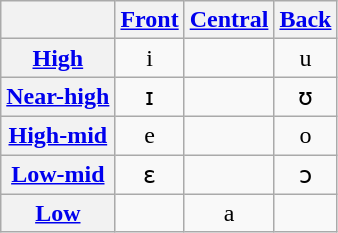<table class="wikitable" style="text-align:center">
<tr>
<th></th>
<th><a href='#'>Front</a></th>
<th><a href='#'>Central</a></th>
<th><a href='#'>Back</a></th>
</tr>
<tr>
<th><a href='#'>High</a></th>
<td>i</td>
<td></td>
<td>u</td>
</tr>
<tr>
<th><a href='#'>Near-high</a></th>
<td>ɪ</td>
<td></td>
<td>ʊ</td>
</tr>
<tr>
<th><a href='#'>High-mid</a></th>
<td>e</td>
<td></td>
<td>o</td>
</tr>
<tr>
<th><a href='#'>Low-mid</a></th>
<td>ɛ</td>
<td></td>
<td>ɔ</td>
</tr>
<tr>
<th><a href='#'>Low</a></th>
<td></td>
<td>a</td>
<td></td>
</tr>
</table>
